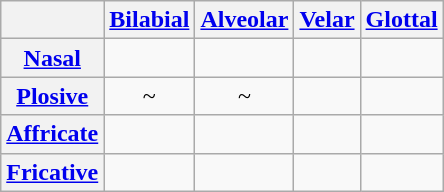<table class="wikitable" style="text-align:center">
<tr>
<th></th>
<th><a href='#'>Bilabial</a></th>
<th><a href='#'>Alveolar</a></th>
<th><a href='#'>Velar</a></th>
<th><a href='#'>Glottal</a></th>
</tr>
<tr>
<th><a href='#'>Nasal</a></th>
<td> </td>
<td> </td>
<td></td>
<td></td>
</tr>
<tr>
<th><a href='#'>Plosive</a></th>
<td> ~  </td>
<td> ~  </td>
<td> </td>
<td> </td>
</tr>
<tr>
<th><a href='#'>Affricate</a></th>
<td></td>
<td> </td>
<td> </td>
<td></td>
</tr>
<tr>
<th><a href='#'>Fricative</a></th>
<td></td>
<td> </td>
<td> </td>
<td> </td>
</tr>
</table>
